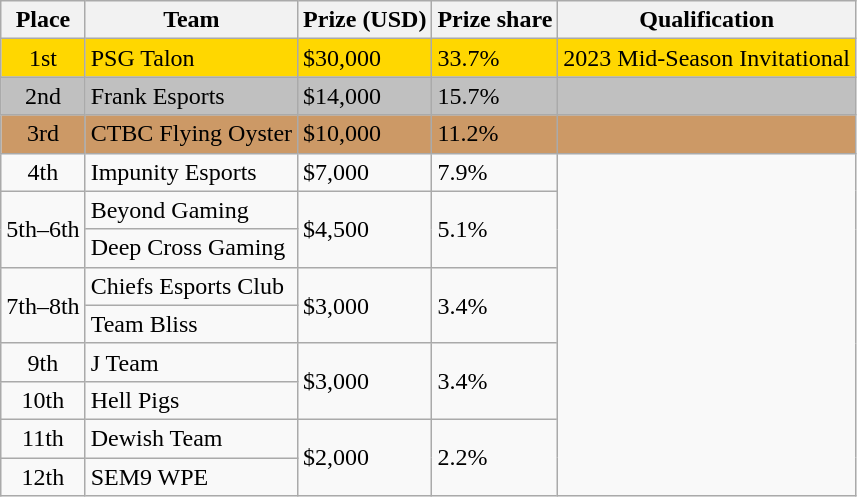<table class="wikitable" style="white-space:nowrap">
<tr>
<th>Place</th>
<th>Team</th>
<th>Prize (USD)</th>
<th>Prize share</th>
<th>Qualification</th>
</tr>
<tr style="background-color: gold">
<td style="text-align: center">1st</td>
<td>PSG Talon</td>
<td>$30,000</td>
<td>33.7%</td>
<td>2023 Mid-Season Invitational</td>
</tr>
<tr style="background-color: silver">
<td style="text-align: center">2nd</td>
<td>Frank Esports</td>
<td>$14,000</td>
<td>15.7%</td>
<td></td>
</tr>
<tr style="background-color: #C96">
<td style="text-align: center">3rd</td>
<td>CTBC Flying Oyster</td>
<td>$10,000</td>
<td>11.2%</td>
<td></td>
</tr>
<tr>
<td style="text-align: center">4th</td>
<td>Impunity Esports</td>
<td>$7,000</td>
<td>7.9%</td>
<td rowspan="9"></td>
</tr>
<tr>
<td rowspan="2" style="text-align: center">5th–6th</td>
<td>Beyond Gaming</td>
<td rowspan="2">$4,500</td>
<td rowspan="2">5.1%</td>
</tr>
<tr>
<td>Deep Cross Gaming</td>
</tr>
<tr>
<td rowspan="2" style="text-align: center">7th–8th</td>
<td>Chiefs Esports Club</td>
<td rowspan="2">$3,000</td>
<td rowspan="2">3.4%</td>
</tr>
<tr>
<td>Team Bliss</td>
</tr>
<tr>
<td style="text-align: center">9th</td>
<td>J Team</td>
<td rowspan="2">$3,000</td>
<td rowspan="2">3.4%</td>
</tr>
<tr>
<td style="text-align: center">10th</td>
<td>Hell Pigs</td>
</tr>
<tr>
<td style="text-align: center">11th</td>
<td>Dewish Team</td>
<td rowspan="2">$2,000</td>
<td rowspan="2">2.2%</td>
</tr>
<tr>
<td style="text-align: center">12th</td>
<td>SEM9 WPE</td>
</tr>
</table>
